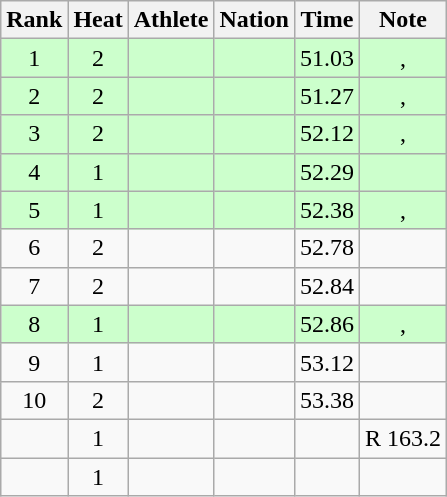<table class="wikitable sortable" style="text-align:center">
<tr>
<th scope="col">Rank</th>
<th scope="col">Heat</th>
<th scope="col">Athlete</th>
<th scope="col">Nation</th>
<th scope="col">Time</th>
<th scope="col">Note</th>
</tr>
<tr bgcolor=ccffcc>
<td>1</td>
<td>2</td>
<td style="text-align:left"></td>
<td style="text-align:left"></td>
<td>51.03</td>
<td>, </td>
</tr>
<tr bgcolor=ccffcc>
<td>2</td>
<td>2</td>
<td style="text-align:left"></td>
<td style="text-align:left"></td>
<td>51.27</td>
<td>, </td>
</tr>
<tr bgcolor=ccffcc>
<td>3</td>
<td>2</td>
<td style="text-align:left"></td>
<td style="text-align:left"></td>
<td>52.12</td>
<td>, </td>
</tr>
<tr bgcolor=ccffcc>
<td>4</td>
<td>1</td>
<td style="text-align:left"></td>
<td style="text-align:left"></td>
<td>52.29</td>
<td></td>
</tr>
<tr bgcolor=ccffcc>
<td>5</td>
<td>1</td>
<td style="text-align:left"></td>
<td style="text-align:left"></td>
<td>52.38</td>
<td>, </td>
</tr>
<tr>
<td>6</td>
<td>2</td>
<td style="text-align:left"></td>
<td style="text-align:left"></td>
<td>52.78</td>
<td></td>
</tr>
<tr>
<td>7</td>
<td>2</td>
<td style="text-align:left"></td>
<td style="text-align:left"></td>
<td>52.84</td>
<td></td>
</tr>
<tr bgcolor=ccffcc>
<td>8</td>
<td>1</td>
<td style="text-align:left"></td>
<td style="text-align:left"></td>
<td>52.86</td>
<td>, </td>
</tr>
<tr>
<td>9</td>
<td>1</td>
<td style="text-align:left"></td>
<td style="text-align:left"></td>
<td>53.12</td>
<td></td>
</tr>
<tr>
<td>10</td>
<td>2</td>
<td style="text-align:left"></td>
<td style="text-align:left"></td>
<td>53.38</td>
<td></td>
</tr>
<tr>
<td></td>
<td>1</td>
<td style="text-align:left"></td>
<td style="text-align:left"></td>
<td></td>
<td>R 163.2</td>
</tr>
<tr>
<td></td>
<td>1</td>
<td style="text-align:left"></td>
<td style="text-align:left"></td>
<td></td>
<td></td>
</tr>
</table>
